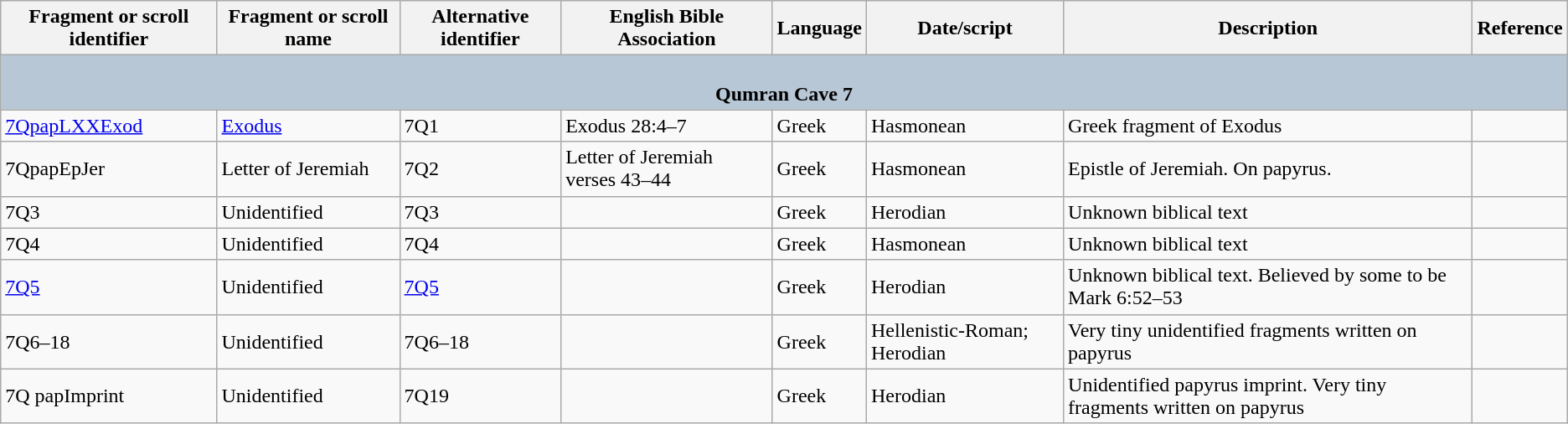<table class="wikitable collapsible collapsed">
<tr>
<th>Fragment or scroll identifier</th>
<th>Fragment or scroll name</th>
<th>Alternative identifier</th>
<th>English Bible Association</th>
<th>Language</th>
<th>Date/script</th>
<th>Description</th>
<th>Reference</th>
</tr>
<tr>
<th colspan="8" style="background:#b8c7d6;"><br>Qumran Cave 7</th>
</tr>
<tr>
<td><a href='#'>7QpapLXXExod</a></td>
<td><a href='#'>Exodus</a></td>
<td>7Q1</td>
<td>Exodus 28:4–7</td>
<td>Greek</td>
<td>Hasmonean</td>
<td>Greek fragment of Exodus</td>
<td></td>
</tr>
<tr>
<td>7QpapEpJer</td>
<td>Letter of Jeremiah</td>
<td>7Q2</td>
<td>Letter of Jeremiah verses 43–44 </td>
<td>Greek</td>
<td>Hasmonean</td>
<td>Epistle of Jeremiah. On papyrus.</td>
<td></td>
</tr>
<tr>
<td>7Q3</td>
<td>Unidentified</td>
<td>7Q3</td>
<td></td>
<td>Greek</td>
<td>Herodian</td>
<td>Unknown biblical text</td>
<td></td>
</tr>
<tr>
<td>7Q4</td>
<td>Unidentified</td>
<td>7Q4</td>
<td></td>
<td>Greek</td>
<td>Hasmonean</td>
<td>Unknown biblical text</td>
<td></td>
</tr>
<tr>
<td><a href='#'>7Q5</a></td>
<td>Unidentified</td>
<td><a href='#'>7Q5</a></td>
<td></td>
<td>Greek</td>
<td>Herodian</td>
<td>Unknown biblical text. Believed by some to be Mark 6:52–53</td>
<td></td>
</tr>
<tr>
<td>7Q6–18</td>
<td>Unidentified</td>
<td>7Q6–18</td>
<td></td>
<td>Greek</td>
<td>Hellenistic-Roman; Herodian</td>
<td>Very tiny unidentified fragments written on papyrus</td>
<td></td>
</tr>
<tr>
<td>7Q papImprint</td>
<td>Unidentified</td>
<td>7Q19</td>
<td></td>
<td>Greek</td>
<td>Herodian</td>
<td>Unidentified papyrus imprint. Very tiny fragments written on papyrus</td>
<td></td>
</tr>
</table>
